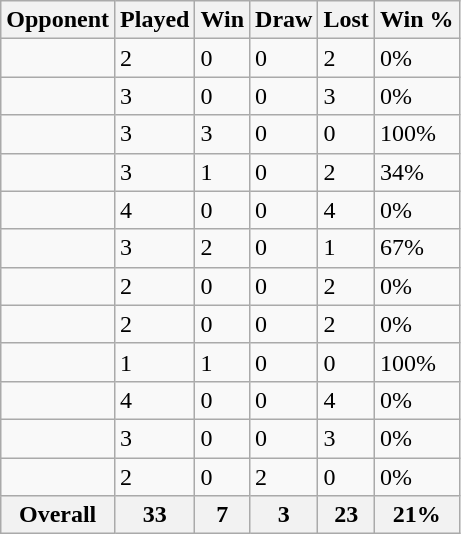<table class="wikitable">
<tr>
<th>Opponent</th>
<th>Played</th>
<th>Win</th>
<th>Draw</th>
<th>Lost</th>
<th>Win %</th>
</tr>
<tr>
<td></td>
<td>2</td>
<td>0</td>
<td>0</td>
<td>2</td>
<td>0%</td>
</tr>
<tr>
<td></td>
<td>3</td>
<td>0</td>
<td>0</td>
<td>3</td>
<td>0%</td>
</tr>
<tr>
<td></td>
<td>3</td>
<td>3</td>
<td>0</td>
<td>0</td>
<td>100%</td>
</tr>
<tr>
<td></td>
<td>3</td>
<td>1</td>
<td>0</td>
<td>2</td>
<td>34%</td>
</tr>
<tr>
<td></td>
<td>4</td>
<td>0</td>
<td>0</td>
<td>4</td>
<td>0%</td>
</tr>
<tr>
<td></td>
<td>3</td>
<td>2</td>
<td>0</td>
<td>1</td>
<td>67%</td>
</tr>
<tr>
<td></td>
<td>2</td>
<td>0</td>
<td>0</td>
<td>2</td>
<td>0%</td>
</tr>
<tr>
<td></td>
<td>2</td>
<td>0</td>
<td>0</td>
<td>2</td>
<td>0%</td>
</tr>
<tr>
<td></td>
<td>1</td>
<td>1</td>
<td>0</td>
<td>0</td>
<td>100%</td>
</tr>
<tr>
<td></td>
<td>4</td>
<td>0</td>
<td>0</td>
<td>4</td>
<td>0%</td>
</tr>
<tr>
<td></td>
<td>3</td>
<td>0</td>
<td>0</td>
<td>3</td>
<td>0%</td>
</tr>
<tr>
<td></td>
<td>2</td>
<td>0</td>
<td>2</td>
<td>0</td>
<td>0%</td>
</tr>
<tr>
<th>Overall</th>
<th>33</th>
<th>7</th>
<th>3</th>
<th>23</th>
<th>21%</th>
</tr>
</table>
